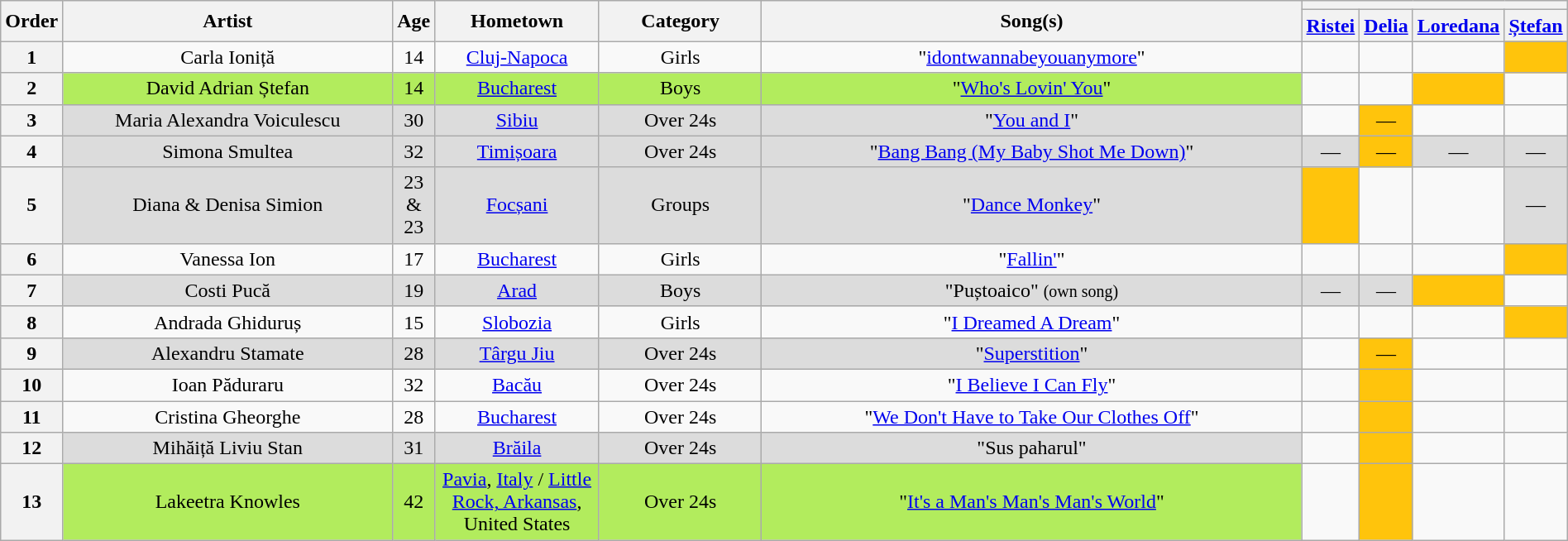<table class="wikitable" style="text-align:center;width:100%;max-width:115em;margin:auto">
<tr>
<th rowspan="2" style="width:3em">Order</th>
<th rowspan="2" style="width:23%">Artist</th>
<th rowspan="2" style="width:3em">Age</th>
<th rowspan="2" style="width:11%">Hometown</th>
<th rowspan="2" style="width:11%">Category</th>
<th rowspan="2" style="width:37%">Song(s)</th>
<th colspan="4"></th>
</tr>
<tr>
<th><a href='#'>Ristei</a></th>
<th><a href='#'>Delia</a></th>
<th><a href='#'>Loredana</a></th>
<th><a href='#'>Ștefan</a></th>
</tr>
<tr>
<th>1</th>
<td>Carla Ioniță</td>
<td>14</td>
<td><a href='#'>Cluj-Napoca</a></td>
<td>Girls</td>
<td>"<a href='#'>idontwannabeyouanymore</a>"</td>
<td></td>
<td></td>
<td></td>
<td bgcolor="#ffc40c"></td>
</tr>
<tr>
<th>2</th>
<td bgcolor="#B2EC5D">David Adrian Ștefan</td>
<td bgcolor="#B2EC5D">14</td>
<td bgcolor="#B2EC5D"><a href='#'>Bucharest</a></td>
<td bgcolor="#B2EC5D">Boys</td>
<td bgcolor="#B2EC5D">"<a href='#'>Who's Lovin' You</a>"</td>
<td></td>
<td></td>
<td bgcolor="#ffc40c"></td>
<td></td>
</tr>
<tr>
<th>3</th>
<td bgcolor="#dcdcdc">Maria Alexandra Voiculescu</td>
<td bgcolor="#dcdcdc">30</td>
<td bgcolor="#dcdcdc"><a href='#'>Sibiu</a></td>
<td bgcolor="#dcdcdc">Over 24s</td>
<td bgcolor="#dcdcdc">"<a href='#'>You and I</a>"</td>
<td></td>
<td bgcolor="#ffc40c">—</td>
<td></td>
<td></td>
</tr>
<tr>
<th>4</th>
<td bgcolor="#dcdcdc">Simona Smultea</td>
<td bgcolor="#dcdcdc">32</td>
<td bgcolor="#dcdcdc"><a href='#'>Timișoara</a></td>
<td bgcolor="#dcdcdc">Over 24s</td>
<td bgcolor="#dcdcdc">"<a href='#'>Bang Bang (My Baby Shot Me Down)</a>"</td>
<td bgcolor="#dcdcdc">—</td>
<td bgcolor="#ffc40c">—</td>
<td bgcolor="#dcdcdc">—</td>
<td bgcolor="#dcdcdc">—</td>
</tr>
<tr>
<th>5</th>
<td bgcolor="#dcdcdc">Diana & Denisa Simion</td>
<td bgcolor="#dcdcdc">23 & 23</td>
<td bgcolor="#dcdcdc"><a href='#'>Focșani</a></td>
<td bgcolor="#dcdcdc">Groups</td>
<td bgcolor="#dcdcdc">"<a href='#'>Dance Monkey</a>"</td>
<td bgcolor="#ffc40c"></td>
<td></td>
<td></td>
<td bgcolor="#dcdcdc">—</td>
</tr>
<tr>
<th>6</th>
<td>Vanessa Ion</td>
<td>17</td>
<td><a href='#'>Bucharest</a></td>
<td>Girls</td>
<td>"<a href='#'>Fallin'</a>"</td>
<td></td>
<td></td>
<td></td>
<td bgcolor="#ffc40c"></td>
</tr>
<tr>
<th>7</th>
<td bgcolor="#dcdcdc">Costi Pucă</td>
<td bgcolor="#dcdcdc">19</td>
<td bgcolor="#dcdcdc"><a href='#'>Arad</a></td>
<td bgcolor="#dcdcdc">Boys</td>
<td bgcolor="#dcdcdc">"Puștoaico" <small>(own song)</small></td>
<td bgcolor="#dcdcdc">—</td>
<td bgcolor="#dcdcdc">—</td>
<td bgcolor="#ffc40c"></td>
<td></td>
</tr>
<tr>
<th>8</th>
<td>Andrada Ghiduruș</td>
<td>15</td>
<td><a href='#'>Slobozia</a></td>
<td>Girls</td>
<td>"<a href='#'>I Dreamed A Dream</a>"</td>
<td></td>
<td></td>
<td></td>
<td bgcolor="#ffc40c"></td>
</tr>
<tr>
<th>9</th>
<td bgcolor="#dcdcdc">Alexandru Stamate</td>
<td bgcolor="#dcdcdc">28</td>
<td bgcolor="#dcdcdc"><a href='#'>Târgu Jiu</a></td>
<td bgcolor="#dcdcdc">Over 24s</td>
<td bgcolor="#dcdcdc">"<a href='#'>Superstition</a>"</td>
<td></td>
<td bgcolor="#ffc40c">—</td>
<td></td>
<td></td>
</tr>
<tr>
<th>10</th>
<td>Ioan Păduraru</td>
<td>32</td>
<td><a href='#'>Bacău</a></td>
<td>Over 24s</td>
<td>"<a href='#'>I Believe I Can Fly</a>"</td>
<td></td>
<td bgcolor="#ffc40c"></td>
<td></td>
<td></td>
</tr>
<tr>
<th>11</th>
<td>Cristina Gheorghe</td>
<td>28</td>
<td><a href='#'>Bucharest</a></td>
<td>Over 24s</td>
<td>"<a href='#'>We Don't Have to Take Our Clothes Off</a>"</td>
<td></td>
<td bgcolor="#ffc40c"></td>
<td></td>
<td></td>
</tr>
<tr>
<th>12</th>
<td bgcolor="#dcdcdc">Mihăiță Liviu Stan</td>
<td bgcolor="#dcdcdc">31</td>
<td bgcolor="#dcdcdc"><a href='#'>Brăila</a></td>
<td bgcolor="#dcdcdc">Over 24s</td>
<td bgcolor="#dcdcdc">"Sus paharul"</td>
<td></td>
<td bgcolor="#ffc40c"></td>
<td></td>
<td></td>
</tr>
<tr>
<th>13</th>
<td bgcolor="#B2EC5D">Lakeetra Knowles</td>
<td bgcolor="#B2EC5D">42</td>
<td bgcolor="#B2EC5D"><a href='#'>Pavia</a>, <a href='#'>Italy</a> / <a href='#'>Little Rock, Arkansas</a>, United States</td>
<td bgcolor="#B2EC5D">Over 24s</td>
<td bgcolor="#B2EC5D">"<a href='#'>It's a Man's Man's Man's World</a>"</td>
<td></td>
<td bgcolor="#ffc40c"></td>
<td></td>
<td></td>
</tr>
</table>
